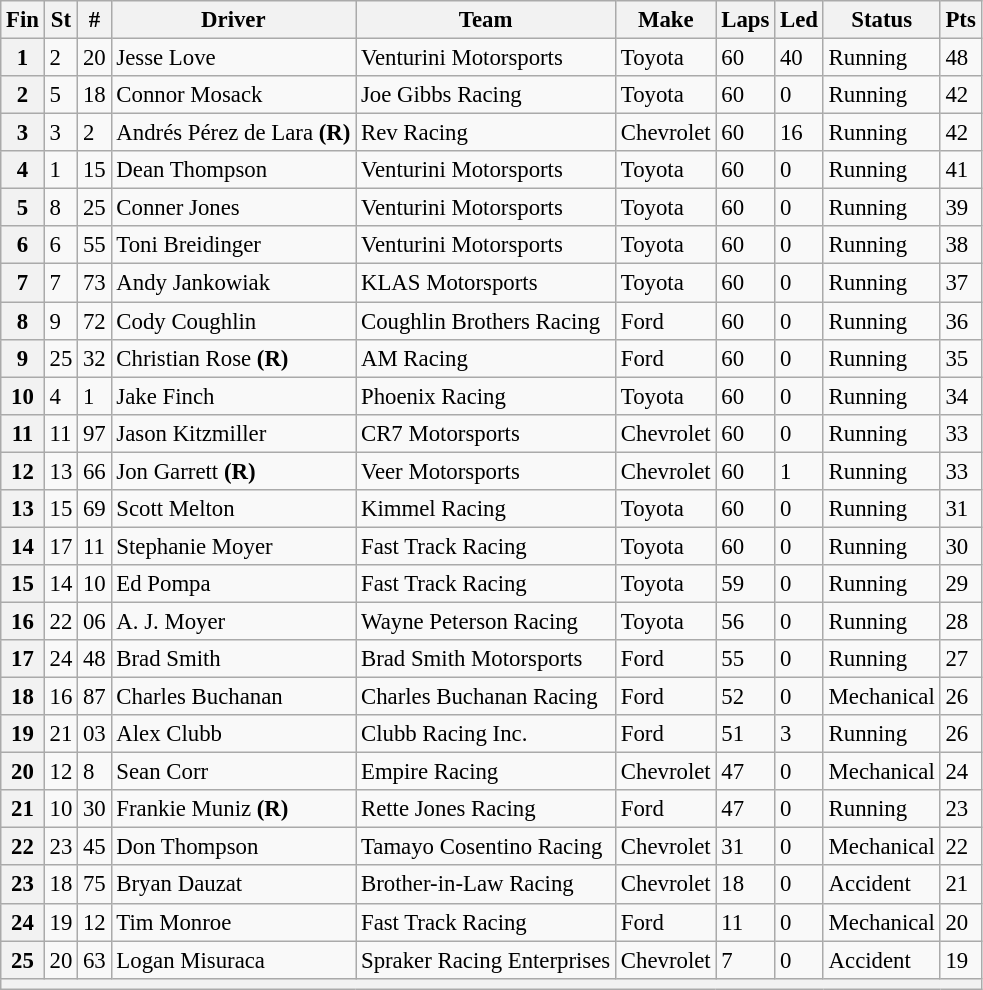<table class="wikitable" style="font-size:95%">
<tr>
<th>Fin</th>
<th>St</th>
<th>#</th>
<th>Driver</th>
<th>Team</th>
<th>Make</th>
<th>Laps</th>
<th>Led</th>
<th>Status</th>
<th>Pts</th>
</tr>
<tr>
<th>1</th>
<td>2</td>
<td>20</td>
<td>Jesse Love</td>
<td>Venturini Motorsports</td>
<td>Toyota</td>
<td>60</td>
<td>40</td>
<td>Running</td>
<td>48</td>
</tr>
<tr>
<th>2</th>
<td>5</td>
<td>18</td>
<td>Connor Mosack</td>
<td>Joe Gibbs Racing</td>
<td>Toyota</td>
<td>60</td>
<td>0</td>
<td>Running</td>
<td>42</td>
</tr>
<tr>
<th>3</th>
<td>3</td>
<td>2</td>
<td>Andrés Pérez de Lara <strong>(R)</strong></td>
<td>Rev Racing</td>
<td>Chevrolet</td>
<td>60</td>
<td>16</td>
<td>Running</td>
<td>42</td>
</tr>
<tr>
<th>4</th>
<td>1</td>
<td>15</td>
<td>Dean Thompson</td>
<td>Venturini Motorsports</td>
<td>Toyota</td>
<td>60</td>
<td>0</td>
<td>Running</td>
<td>41</td>
</tr>
<tr>
<th>5</th>
<td>8</td>
<td>25</td>
<td>Conner Jones</td>
<td>Venturini Motorsports</td>
<td>Toyota</td>
<td>60</td>
<td>0</td>
<td>Running</td>
<td>39</td>
</tr>
<tr>
<th>6</th>
<td>6</td>
<td>55</td>
<td>Toni Breidinger</td>
<td>Venturini Motorsports</td>
<td>Toyota</td>
<td>60</td>
<td>0</td>
<td>Running</td>
<td>38</td>
</tr>
<tr>
<th>7</th>
<td>7</td>
<td>73</td>
<td>Andy Jankowiak</td>
<td>KLAS Motorsports</td>
<td>Toyota</td>
<td>60</td>
<td>0</td>
<td>Running</td>
<td>37</td>
</tr>
<tr>
<th>8</th>
<td>9</td>
<td>72</td>
<td>Cody Coughlin</td>
<td>Coughlin Brothers Racing</td>
<td>Ford</td>
<td>60</td>
<td>0</td>
<td>Running</td>
<td>36</td>
</tr>
<tr>
<th>9</th>
<td>25</td>
<td>32</td>
<td>Christian Rose <strong>(R)</strong></td>
<td>AM Racing</td>
<td>Ford</td>
<td>60</td>
<td>0</td>
<td>Running</td>
<td>35</td>
</tr>
<tr>
<th>10</th>
<td>4</td>
<td>1</td>
<td>Jake Finch</td>
<td>Phoenix Racing</td>
<td>Toyota</td>
<td>60</td>
<td>0</td>
<td>Running</td>
<td>34</td>
</tr>
<tr>
<th>11</th>
<td>11</td>
<td>97</td>
<td>Jason Kitzmiller</td>
<td>CR7 Motorsports</td>
<td>Chevrolet</td>
<td>60</td>
<td>0</td>
<td>Running</td>
<td>33</td>
</tr>
<tr>
<th>12</th>
<td>13</td>
<td>66</td>
<td>Jon Garrett <strong>(R)</strong></td>
<td>Veer Motorsports</td>
<td>Chevrolet</td>
<td>60</td>
<td>1</td>
<td>Running</td>
<td>33</td>
</tr>
<tr>
<th>13</th>
<td>15</td>
<td>69</td>
<td>Scott Melton</td>
<td>Kimmel Racing</td>
<td>Toyota</td>
<td>60</td>
<td>0</td>
<td>Running</td>
<td>31</td>
</tr>
<tr>
<th>14</th>
<td>17</td>
<td>11</td>
<td>Stephanie Moyer</td>
<td>Fast Track Racing</td>
<td>Toyota</td>
<td>60</td>
<td>0</td>
<td>Running</td>
<td>30</td>
</tr>
<tr>
<th>15</th>
<td>14</td>
<td>10</td>
<td>Ed Pompa</td>
<td>Fast Track Racing</td>
<td>Toyota</td>
<td>59</td>
<td>0</td>
<td>Running</td>
<td>29</td>
</tr>
<tr>
<th>16</th>
<td>22</td>
<td>06</td>
<td>A. J. Moyer</td>
<td>Wayne Peterson Racing</td>
<td>Toyota</td>
<td>56</td>
<td>0</td>
<td>Running</td>
<td>28</td>
</tr>
<tr>
<th>17</th>
<td>24</td>
<td>48</td>
<td>Brad Smith</td>
<td>Brad Smith Motorsports</td>
<td>Ford</td>
<td>55</td>
<td>0</td>
<td>Running</td>
<td>27</td>
</tr>
<tr>
<th>18</th>
<td>16</td>
<td>87</td>
<td>Charles Buchanan</td>
<td>Charles Buchanan Racing</td>
<td>Ford</td>
<td>52</td>
<td>0</td>
<td>Mechanical</td>
<td>26</td>
</tr>
<tr>
<th>19</th>
<td>21</td>
<td>03</td>
<td>Alex Clubb</td>
<td>Clubb Racing Inc.</td>
<td>Ford</td>
<td>51</td>
<td>3</td>
<td>Running</td>
<td>26</td>
</tr>
<tr>
<th>20</th>
<td>12</td>
<td>8</td>
<td>Sean Corr</td>
<td>Empire Racing</td>
<td>Chevrolet</td>
<td>47</td>
<td>0</td>
<td>Mechanical</td>
<td>24</td>
</tr>
<tr>
<th>21</th>
<td>10</td>
<td>30</td>
<td>Frankie Muniz <strong>(R)</strong></td>
<td>Rette Jones Racing</td>
<td>Ford</td>
<td>47</td>
<td>0</td>
<td>Running</td>
<td>23</td>
</tr>
<tr>
<th>22</th>
<td>23</td>
<td>45</td>
<td>Don Thompson</td>
<td>Tamayo Cosentino Racing</td>
<td>Chevrolet</td>
<td>31</td>
<td>0</td>
<td>Mechanical</td>
<td>22</td>
</tr>
<tr>
<th>23</th>
<td>18</td>
<td>75</td>
<td>Bryan Dauzat</td>
<td>Brother-in-Law Racing</td>
<td>Chevrolet</td>
<td>18</td>
<td>0</td>
<td>Accident</td>
<td>21</td>
</tr>
<tr>
<th>24</th>
<td>19</td>
<td>12</td>
<td>Tim Monroe</td>
<td>Fast Track Racing</td>
<td>Ford</td>
<td>11</td>
<td>0</td>
<td>Mechanical</td>
<td>20</td>
</tr>
<tr>
<th>25</th>
<td>20</td>
<td>63</td>
<td>Logan Misuraca</td>
<td>Spraker Racing Enterprises</td>
<td>Chevrolet</td>
<td>7</td>
<td>0</td>
<td>Accident</td>
<td>19</td>
</tr>
<tr>
<th colspan="10"></th>
</tr>
</table>
